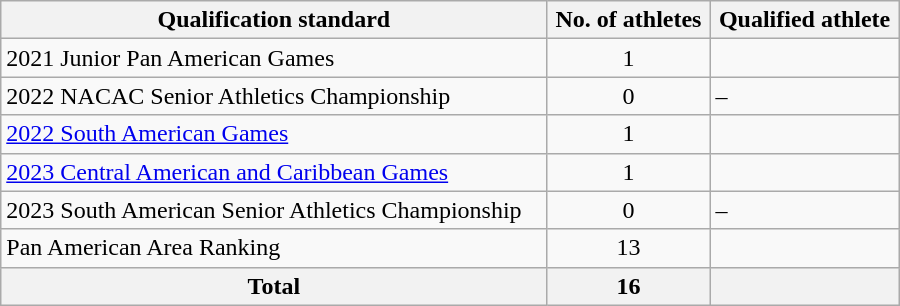<table class="wikitable" style="text-align:left; width:600px;">
<tr>
<th>Qualification standard</th>
<th>No. of athletes</th>
<th>Qualified athlete</th>
</tr>
<tr>
<td>2021 Junior Pan American Games</td>
<td align=center>1</td>
<td></td>
</tr>
<tr>
<td>2022 NACAC Senior Athletics Championship</td>
<td align=center>0</td>
<td>–</td>
</tr>
<tr>
<td><a href='#'>2022 South American Games</a></td>
<td align=center>1</td>
<td></td>
</tr>
<tr>
<td><a href='#'>2023 Central American and Caribbean Games</a></td>
<td align=center>1</td>
<td></td>
</tr>
<tr>
<td>2023 South American Senior Athletics Championship</td>
<td align=center>0</td>
<td>–</td>
</tr>
<tr>
<td>Pan American Area Ranking</td>
<td align=center>13</td>
<td></td>
</tr>
<tr>
<th>Total</th>
<th>16</th>
<th colspan=2></th>
</tr>
</table>
